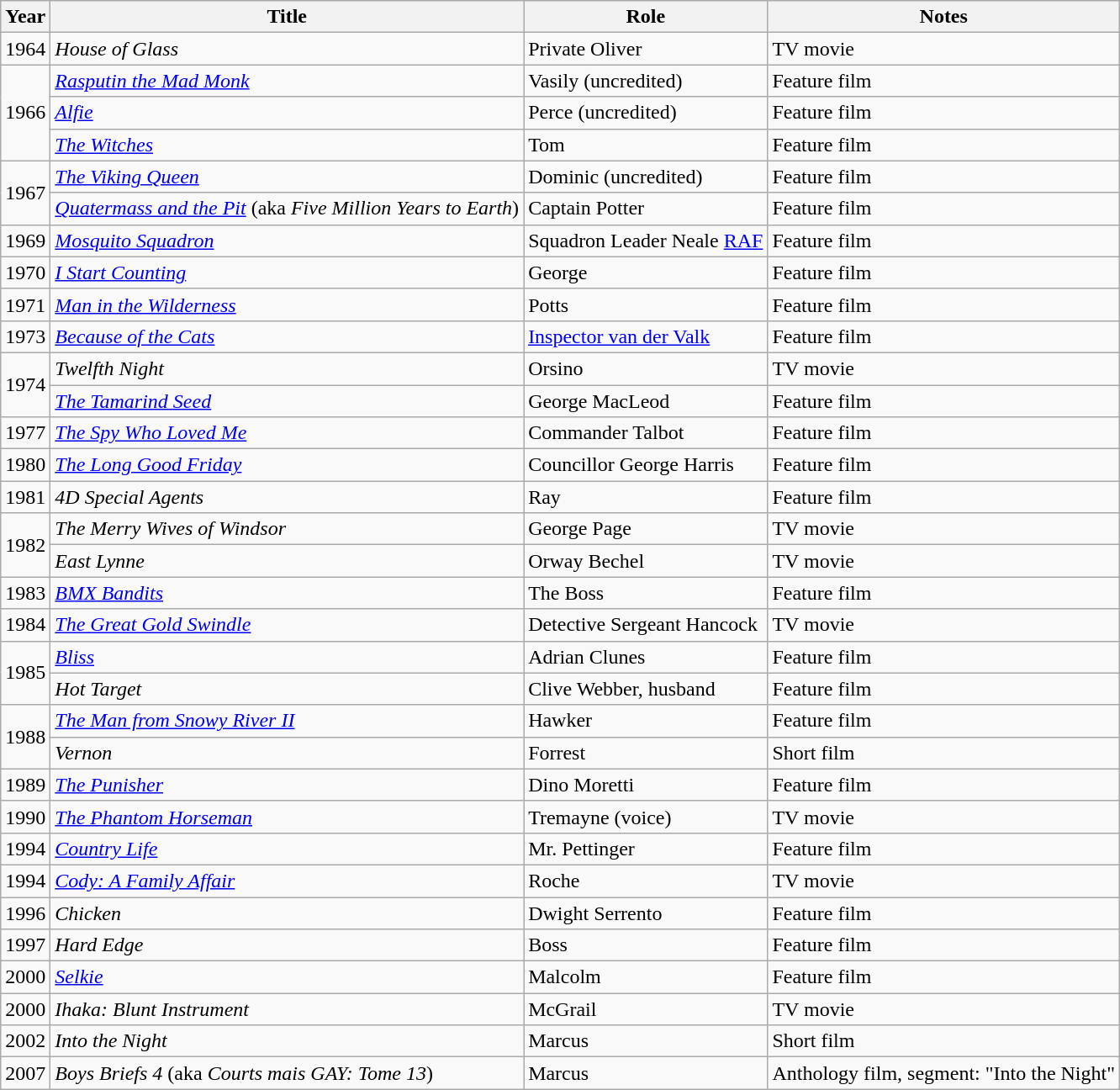<table class="wikitable sortable">
<tr>
<th>Year</th>
<th>Title</th>
<th>Role</th>
<th>Notes</th>
</tr>
<tr>
<td>1964</td>
<td><em>House of Glass</em></td>
<td>Private Oliver</td>
<td>TV movie</td>
</tr>
<tr>
<td rowspan=3>1966</td>
<td><em><a href='#'>Rasputin the Mad Monk</a></em></td>
<td>Vasily (uncredited)</td>
<td>Feature film</td>
</tr>
<tr>
<td><em><a href='#'>Alfie</a></em></td>
<td>Perce (uncredited)</td>
<td>Feature film</td>
</tr>
<tr>
<td><em><a href='#'>The Witches</a></em></td>
<td>Tom</td>
<td>Feature film</td>
</tr>
<tr>
<td rowspan=2>1967</td>
<td><em><a href='#'>The Viking Queen</a></em></td>
<td>Dominic (uncredited)</td>
<td>Feature film</td>
</tr>
<tr>
<td><em><a href='#'>Quatermass and the Pit</a></em> (aka <em>Five Million Years to Earth</em>)</td>
<td>Captain Potter</td>
<td>Feature film</td>
</tr>
<tr>
<td>1969</td>
<td><em><a href='#'>Mosquito Squadron</a></em></td>
<td>Squadron Leader Neale <a href='#'>RAF</a></td>
<td>Feature film</td>
</tr>
<tr>
<td>1970</td>
<td><em><a href='#'>I Start Counting</a></em></td>
<td>George</td>
<td>Feature film</td>
</tr>
<tr>
<td>1971</td>
<td><em><a href='#'>Man in the Wilderness</a></em></td>
<td>Potts</td>
<td>Feature film</td>
</tr>
<tr>
<td>1973</td>
<td><em><a href='#'>Because of the Cats</a></em></td>
<td><a href='#'>Inspector van der Valk</a></td>
<td>Feature film</td>
</tr>
<tr>
<td rowspan=2>1974</td>
<td><em>Twelfth Night</em></td>
<td>Orsino</td>
<td>TV movie</td>
</tr>
<tr>
<td><em><a href='#'>The Tamarind Seed</a></em></td>
<td>George MacLeod</td>
<td>Feature film</td>
</tr>
<tr>
<td>1977</td>
<td><em><a href='#'>The Spy Who Loved Me</a></em></td>
<td>Commander Talbot</td>
<td>Feature film</td>
</tr>
<tr>
<td>1980</td>
<td><em><a href='#'>The Long Good Friday</a></em></td>
<td>Councillor George Harris</td>
<td>Feature film</td>
</tr>
<tr>
<td>1981</td>
<td><em>4D Special Agents</em></td>
<td>Ray</td>
<td>Feature film</td>
</tr>
<tr>
<td rowspan=2>1982</td>
<td><em>The Merry Wives of Windsor</em></td>
<td>George Page</td>
<td>TV movie</td>
</tr>
<tr>
<td><em>East Lynne</em></td>
<td>Orway Bechel</td>
<td>TV movie</td>
</tr>
<tr>
<td>1983</td>
<td><em><a href='#'>BMX Bandits</a></em></td>
<td>The Boss</td>
<td>Feature film</td>
</tr>
<tr>
<td>1984</td>
<td><em><a href='#'>The Great Gold Swindle</a></em></td>
<td>Detective Sergeant Hancock</td>
<td>TV movie</td>
</tr>
<tr>
<td rowspan=2>1985</td>
<td><em><a href='#'>Bliss</a></em></td>
<td>Adrian Clunes</td>
<td>Feature film</td>
</tr>
<tr>
<td><em>Hot Target</em></td>
<td>Clive Webber, husband</td>
<td>Feature film</td>
</tr>
<tr>
<td rowspan=2>1988</td>
<td><em><a href='#'>The Man from Snowy River II</a></em></td>
<td>Hawker</td>
<td>Feature film</td>
</tr>
<tr>
<td><em>Vernon</em></td>
<td>Forrest</td>
<td>Short film</td>
</tr>
<tr>
<td>1989</td>
<td><em><a href='#'>The Punisher</a></em></td>
<td>Dino Moretti</td>
<td>Feature film</td>
</tr>
<tr>
<td>1990</td>
<td><em><a href='#'>The Phantom Horseman</a></em></td>
<td>Tremayne (voice)</td>
<td>TV movie</td>
</tr>
<tr>
<td>1994</td>
<td><em><a href='#'>Country Life</a></em></td>
<td>Mr. Pettinger</td>
<td>Feature film</td>
</tr>
<tr>
<td>1994</td>
<td><em><a href='#'>Cody: A Family Affair</a></em></td>
<td>Roche</td>
<td>TV movie</td>
</tr>
<tr>
<td>1996</td>
<td><em>Chicken</em></td>
<td>Dwight Serrento</td>
<td>Feature film</td>
</tr>
<tr>
<td>1997</td>
<td><em>Hard Edge</em></td>
<td>Boss</td>
<td>Feature film</td>
</tr>
<tr>
<td>2000</td>
<td><em><a href='#'>Selkie</a></em></td>
<td>Malcolm</td>
<td>Feature film</td>
</tr>
<tr>
<td>2000</td>
<td><em>Ihaka: Blunt Instrument</em></td>
<td>McGrail</td>
<td>TV movie</td>
</tr>
<tr>
<td>2002</td>
<td><em>Into the Night</em></td>
<td>Marcus</td>
<td>Short film</td>
</tr>
<tr>
<td>2007</td>
<td><em>Boys Briefs 4</em> (aka <em>Courts mais GAY: Tome 13</em>)</td>
<td>Marcus</td>
<td>Anthology film, segment: "Into the Night"</td>
</tr>
</table>
